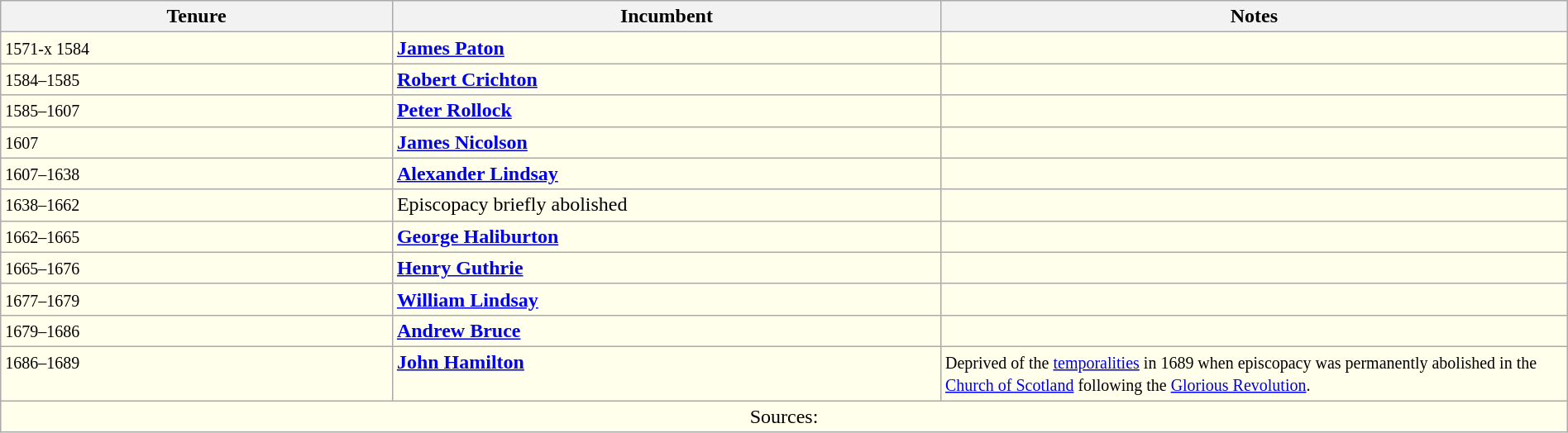<table class="wikitable" style="width:100%;" border="1" cellpadding="2">
<tr align=center>
<th width="25%">Tenure</th>
<th width="35%">Incumbent</th>
<th width="40%">Notes</th>
</tr>
<tr valign=top bgcolor="#ffffec">
<td><small>1571-x 1584 </small></td>
<td><strong><a href='#'>James Paton</a> </strong></td>
<td><small></small></td>
</tr>
<tr valign=top bgcolor="#ffffec">
<td><small>1584–1585 </small></td>
<td><strong><a href='#'>Robert Crichton</a></strong></td>
<td><small></small></td>
</tr>
<tr valign=top bgcolor="#ffffec">
<td><small>1585–1607 </small></td>
<td><strong><a href='#'>Peter Rollock</a></strong></td>
<td><small></small></td>
</tr>
<tr valign=top bgcolor="#ffffec">
<td><small>1607 </small></td>
<td><strong><a href='#'>James Nicolson</a></strong></td>
<td><small></small></td>
</tr>
<tr valign=top bgcolor="#ffffec">
<td><small>1607–1638 </small></td>
<td><strong><a href='#'>Alexander Lindsay</a> </strong></td>
<td><small></small></td>
</tr>
<tr valign=top bgcolor="#ffffec">
<td><small>1638–1662 </small></td>
<td>Episcopacy briefly abolished</td>
<td><small></small></td>
</tr>
<tr valign=top bgcolor="#ffffec">
<td><small>1662–1665 </small></td>
<td><strong><a href='#'>George Haliburton</a></strong></td>
<td><small></small></td>
</tr>
<tr valign=top bgcolor="#ffffec">
<td><small>1665–1676 </small></td>
<td><strong><a href='#'>Henry Guthrie</a></strong></td>
<td><small></small></td>
</tr>
<tr valign=top bgcolor="#ffffec">
<td><small>1677–1679 </small></td>
<td><strong><a href='#'>William Lindsay</a></strong></td>
<td><small></small></td>
</tr>
<tr valign=top bgcolor="#ffffec">
<td><small>1679–1686 </small></td>
<td><strong><a href='#'>Andrew Bruce</a> </strong></td>
<td><small></small></td>
</tr>
<tr valign=top bgcolor="#ffffec">
<td><small>1686–1689 </small></td>
<td><strong><a href='#'>John Hamilton</a> </strong></td>
<td><small>Deprived of the <a href='#'>temporalities</a> in 1689 when episcopacy was permanently abolished in the <a href='#'>Church of Scotland</a> following the <a href='#'>Glorious Revolution</a>.</small></td>
</tr>
<tr valign=top bgcolor="#ffffec">
<td align=center colspan=3>Sources:</td>
</tr>
</table>
